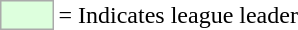<table>
<tr>
<td style="background:#DDFFDD; border:1px solid #aaa; width:2em;"></td>
<td>= Indicates league leader</td>
</tr>
</table>
